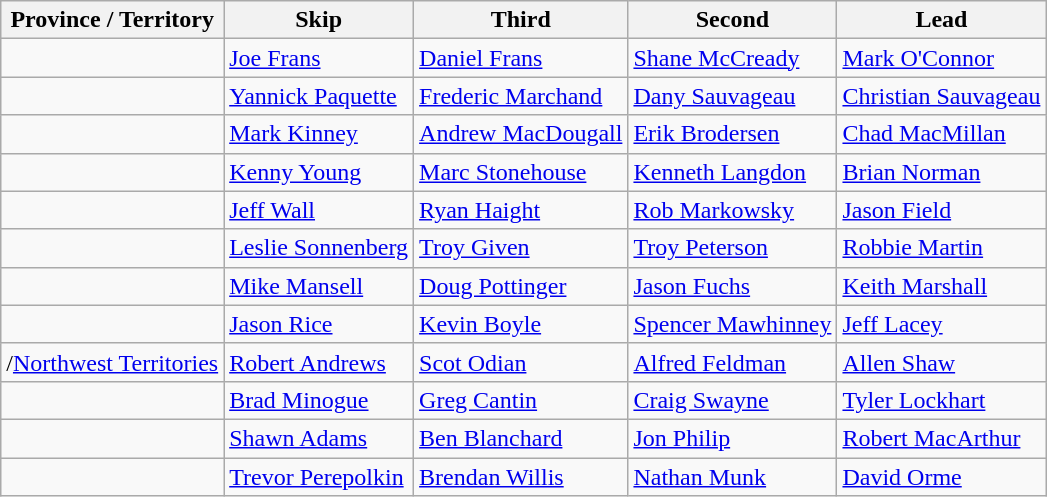<table class="wikitable">
<tr>
<th>Province / Territory</th>
<th>Skip</th>
<th>Third</th>
<th>Second</th>
<th>Lead</th>
</tr>
<tr>
<td></td>
<td><a href='#'>Joe Frans</a></td>
<td><a href='#'>Daniel Frans</a></td>
<td><a href='#'>Shane McCready</a></td>
<td><a href='#'>Mark O'Connor</a></td>
</tr>
<tr>
<td></td>
<td><a href='#'>Yannick Paquette</a></td>
<td><a href='#'>Frederic Marchand</a></td>
<td><a href='#'>Dany Sauvageau</a></td>
<td><a href='#'>Christian Sauvageau</a></td>
</tr>
<tr>
<td></td>
<td><a href='#'>Mark Kinney</a></td>
<td><a href='#'>Andrew MacDougall</a></td>
<td><a href='#'>Erik Brodersen</a></td>
<td><a href='#'>Chad MacMillan</a></td>
</tr>
<tr>
<td></td>
<td><a href='#'>Kenny Young</a></td>
<td><a href='#'>Marc Stonehouse</a></td>
<td><a href='#'>Kenneth Langdon</a></td>
<td><a href='#'>Brian Norman</a></td>
</tr>
<tr>
<td></td>
<td><a href='#'>Jeff Wall</a></td>
<td><a href='#'>Ryan Haight</a></td>
<td><a href='#'>Rob Markowsky</a></td>
<td><a href='#'>Jason Field</a></td>
</tr>
<tr>
<td></td>
<td><a href='#'>Leslie Sonnenberg</a></td>
<td><a href='#'>Troy Given</a></td>
<td><a href='#'>Troy Peterson</a></td>
<td><a href='#'>Robbie Martin</a></td>
</tr>
<tr>
<td></td>
<td><a href='#'>Mike Mansell</a></td>
<td><a href='#'>Doug Pottinger</a></td>
<td><a href='#'>Jason Fuchs</a></td>
<td><a href='#'>Keith Marshall</a></td>
</tr>
<tr>
<td></td>
<td><a href='#'>Jason Rice</a></td>
<td><a href='#'>Kevin Boyle</a></td>
<td><a href='#'>Spencer Mawhinney</a></td>
<td><a href='#'>Jeff Lacey</a></td>
</tr>
<tr>
<td>/<a href='#'>Northwest Territories</a></td>
<td><a href='#'>Robert Andrews</a></td>
<td><a href='#'>Scot Odian</a></td>
<td><a href='#'>Alfred Feldman</a></td>
<td><a href='#'>Allen Shaw</a></td>
</tr>
<tr>
<td></td>
<td><a href='#'>Brad Minogue</a></td>
<td><a href='#'>Greg Cantin</a></td>
<td><a href='#'>Craig Swayne</a></td>
<td><a href='#'>Tyler Lockhart</a></td>
</tr>
<tr>
<td></td>
<td><a href='#'>Shawn Adams</a></td>
<td><a href='#'>Ben Blanchard</a></td>
<td><a href='#'>Jon Philip</a></td>
<td><a href='#'>Robert MacArthur</a></td>
</tr>
<tr>
<td></td>
<td><a href='#'>Trevor Perepolkin</a></td>
<td><a href='#'>Brendan Willis</a></td>
<td><a href='#'>Nathan Munk</a></td>
<td><a href='#'>David Orme</a></td>
</tr>
</table>
